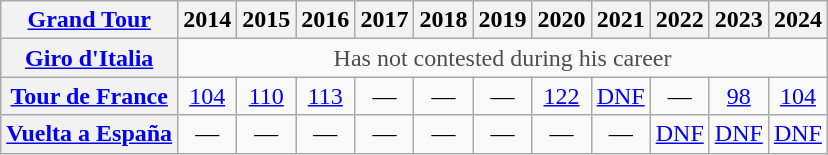<table class="wikitable plainrowheaders">
<tr>
<th scope="col"><a href='#'>Grand Tour</a></th>
<th scope="col">2014</th>
<th scope="col">2015</th>
<th scope="col">2016</th>
<th scope="col">2017</th>
<th scope="col">2018</th>
<th scope="col">2019</th>
<th scope="col">2020</th>
<th scope="col">2021</th>
<th scope="col">2022</th>
<th scope="col">2023</th>
<th scope="col">2024</th>
</tr>
<tr style="text-align:center;">
<th scope="row"> <a href='#'>Giro d'Italia</a></th>
<td style="color:#4d4d4d;" colspan=11>Has not contested during his career</td>
</tr>
<tr style="text-align:center;">
<th scope="row"> <a href='#'>Tour de France</a></th>
<td><a href='#'>104</a></td>
<td><a href='#'>110</a></td>
<td><a href='#'>113</a></td>
<td>—</td>
<td>—</td>
<td>—</td>
<td><a href='#'>122</a></td>
<td><a href='#'>DNF</a></td>
<td>—</td>
<td><a href='#'>98</a></td>
<td><a href='#'>104</a></td>
</tr>
<tr style="text-align:center;">
<th scope="row"> <a href='#'>Vuelta a España</a></th>
<td>—</td>
<td>—</td>
<td>—</td>
<td>—</td>
<td>—</td>
<td>—</td>
<td>—</td>
<td>—</td>
<td><a href='#'>DNF</a></td>
<td><a href='#'>DNF</a></td>
<td><a href='#'>DNF</a></td>
</tr>
</table>
